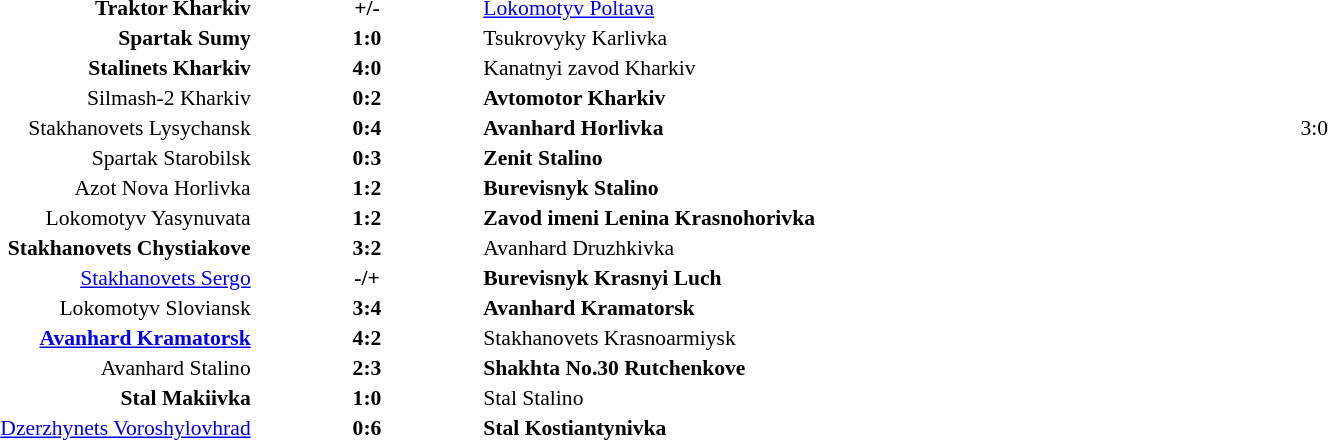<table width=100% cellspacing=1>
<tr>
<th width=20%></th>
<th width=12%></th>
<th width=20%></th>
<th></th>
</tr>
<tr style=font-size:90%>
<td align=right><strong>Traktor Kharkiv</strong></td>
<td align=center><strong>+/-</strong></td>
<td><a href='#'>Lokomotyv Poltava</a></td>
<td align=center></td>
</tr>
<tr style=font-size:90%>
<td align=right><strong>Spartak Sumy</strong></td>
<td align=center><strong>1:0</strong></td>
<td>Tsukrovyky Karlivka</td>
<td align=center></td>
</tr>
<tr style=font-size:90%>
<td align=right><strong>Stalinets Kharkiv</strong></td>
<td align=center><strong>4:0</strong></td>
<td>Kanatnyi zavod Kharkiv</td>
<td align=center></td>
</tr>
<tr style=font-size:90%>
<td align=right>Silmash-2 Kharkiv</td>
<td align=center><strong>0:2</strong></td>
<td><strong>Avtomotor Kharkiv</strong></td>
<td align=center></td>
</tr>
<tr style=font-size:90%>
<td align=right>Stakhanovets Lysychansk</td>
<td align=center><strong>0:4</strong></td>
<td><strong>Avanhard Horlivka</strong></td>
<td align=center>3:0 </td>
</tr>
<tr style=font-size:90%>
<td align=right>Spartak Starobilsk</td>
<td align=center><strong>0:3</strong></td>
<td><strong>Zenit Stalino</strong></td>
<td align=center></td>
</tr>
<tr style=font-size:90%>
<td align=right>Azot Nova Horlivka</td>
<td align=center><strong>1:2</strong></td>
<td><strong>Burevisnyk Stalino</strong></td>
<td align=center></td>
</tr>
<tr style=font-size:90%>
<td align=right>Lokomotyv Yasynuvata</td>
<td align=center><strong>1:2</strong></td>
<td><strong>Zavod imeni Lenina Krasnohorivka</strong></td>
<td align=center></td>
</tr>
<tr style=font-size:90%>
<td align=right><strong>Stakhanovets Chystiakove</strong></td>
<td align=center><strong>3:2</strong></td>
<td>Avanhard Druzhkivka</td>
<td align=center></td>
</tr>
<tr style=font-size:90%>
<td align=right><a href='#'>Stakhanovets Sergo</a></td>
<td align=center><strong>-/+</strong></td>
<td><strong>Burevisnyk Krasnyi Luch</strong></td>
<td align=center></td>
</tr>
<tr style=font-size:90%>
<td align=right>Lokomotyv Sloviansk</td>
<td align=center><strong>3:4</strong></td>
<td><strong>Avanhard Kramatorsk</strong></td>
<td align=center></td>
</tr>
<tr style=font-size:90%>
<td align=right><strong><a href='#'>Avanhard Kramatorsk</a></strong></td>
<td align=center><strong>4:2</strong></td>
<td>Stakhanovets Krasnoarmiysk</td>
<td align=center></td>
</tr>
<tr style=font-size:90%>
<td align=right>Avanhard Stalino</td>
<td align=center><strong>2:3</strong></td>
<td><strong>Shakhta No.30 Rutchenkove</strong></td>
<td align=center></td>
</tr>
<tr style=font-size:90%>
<td align=right><strong>Stal Makiivka</strong></td>
<td align=center><strong>1:0</strong></td>
<td>Stal Stalino</td>
<td align=center></td>
</tr>
<tr style=font-size:90%>
<td align=right><a href='#'>Dzerzhynets Voroshylovhrad</a></td>
<td align=center><strong>0:6</strong></td>
<td><strong>Stal Kostiantynivka</strong></td>
<td align=center></td>
</tr>
</table>
